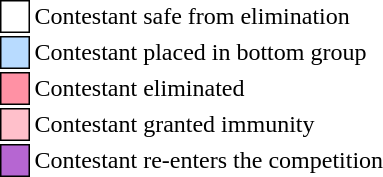<table class="toccolours" style="white-space: nowrap;">
<tr>
<td style="background:white; border: 1px solid black; text-align:center;">    </td>
<td>Contestant safe from elimination</td>
</tr>
<tr>
<td style="background:#b8dbff; border: 1px solid black">    </td>
<td>Contestant placed in bottom group</td>
</tr>
<tr>
<td style="background:#FF91A4; border: 1px solid black">    </td>
<td>Contestant eliminated</td>
</tr>
<tr>
<td style="background:pink; border: 1px solid black">    </td>
<td>Contestant granted immunity</td>
</tr>
<tr>
<td style="background:#B666D2; border: 1px solid black">    </td>
<td>Contestant re-enters the competition</td>
</tr>
</table>
